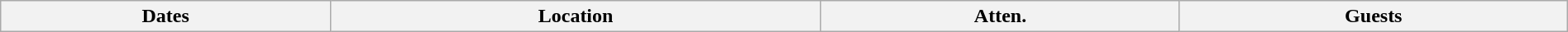<table class="wikitable" width="100%">
<tr>
<th>Dates</th>
<th>Location</th>
<th>Atten.</th>
<th>Guests<br>

</th>
</tr>
</table>
